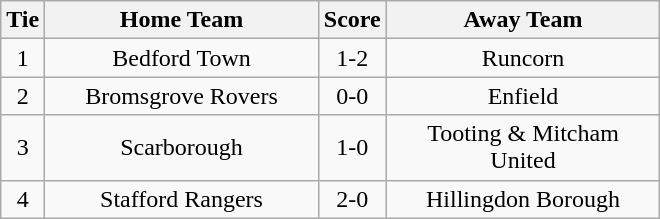<table class="wikitable" style="text-align:center;">
<tr>
<th width=20>Tie</th>
<th width=175>Home Team</th>
<th width=20>Score</th>
<th width=175>Away Team</th>
</tr>
<tr>
<td>1</td>
<td>Bedford Town</td>
<td>1-2</td>
<td>Runcorn</td>
</tr>
<tr>
<td>2</td>
<td>Bromsgrove Rovers</td>
<td>0-0</td>
<td>Enfield</td>
</tr>
<tr>
<td>3</td>
<td>Scarborough</td>
<td>1-0</td>
<td>Tooting & Mitcham United</td>
</tr>
<tr>
<td>4</td>
<td>Stafford Rangers</td>
<td>2-0</td>
<td>Hillingdon Borough</td>
</tr>
</table>
